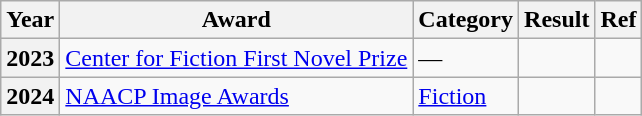<table class="wikitable sortable">
<tr>
<th>Year</th>
<th>Award</th>
<th>Category</th>
<th>Result</th>
<th>Ref</th>
</tr>
<tr>
<th>2023</th>
<td><a href='#'>Center for Fiction First Novel Prize</a></td>
<td>—</td>
<td></td>
<td></td>
</tr>
<tr>
<th>2024</th>
<td><a href='#'>NAACP Image Awards</a></td>
<td><a href='#'>Fiction</a></td>
<td></td>
<td></td>
</tr>
</table>
